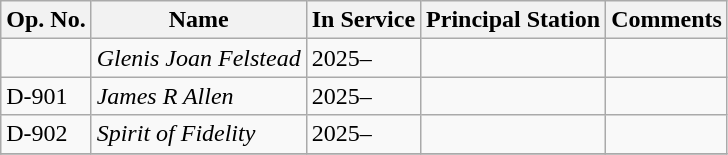<table class="wikitable">
<tr>
<th>Op. No.</th>
<th>Name</th>
<th>In Service</th>
<th>Principal Station</th>
<th>Comments</th>
</tr>
<tr>
<td></td>
<td><em>Glenis Joan Felstead</em></td>
<td>2025–</td>
<td></td>
<td></td>
</tr>
<tr>
<td>D-901</td>
<td><em>James R Allen</em></td>
<td>2025–</td>
<td></td>
<td></td>
</tr>
<tr>
<td>D-902</td>
<td><em>Spirit of Fidelity</em></td>
<td>2025–</td>
<td></td>
<td></td>
</tr>
<tr>
</tr>
</table>
